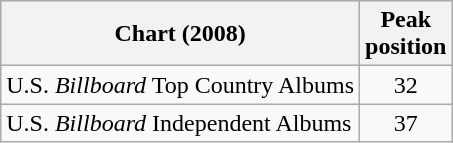<table class="wikitable">
<tr>
<th>Chart (2008)</th>
<th>Peak<br>position</th>
</tr>
<tr>
<td>U.S. <em>Billboard</em> Top Country Albums</td>
<td align="center">32</td>
</tr>
<tr>
<td>U.S. <em>Billboard</em> Independent Albums</td>
<td align="center">37</td>
</tr>
</table>
